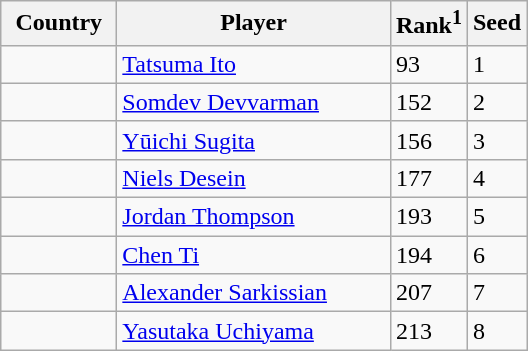<table class="sortable wikitable">
<tr>
<th width="70">Country</th>
<th width="175">Player</th>
<th>Rank<sup>1</sup></th>
<th>Seed</th>
</tr>
<tr>
<td></td>
<td><a href='#'>Tatsuma Ito</a></td>
<td>93</td>
<td>1</td>
</tr>
<tr>
<td></td>
<td><a href='#'>Somdev Devvarman</a></td>
<td>152</td>
<td>2</td>
</tr>
<tr>
<td></td>
<td><a href='#'>Yūichi Sugita</a></td>
<td>156</td>
<td>3</td>
</tr>
<tr>
<td></td>
<td><a href='#'>Niels Desein</a></td>
<td>177</td>
<td>4</td>
</tr>
<tr>
<td></td>
<td><a href='#'>Jordan Thompson</a></td>
<td>193</td>
<td>5</td>
</tr>
<tr>
<td></td>
<td><a href='#'>Chen Ti</a></td>
<td>194</td>
<td>6</td>
</tr>
<tr>
<td></td>
<td><a href='#'>Alexander Sarkissian</a></td>
<td>207</td>
<td>7</td>
</tr>
<tr>
<td></td>
<td><a href='#'>Yasutaka Uchiyama</a></td>
<td>213</td>
<td>8</td>
</tr>
</table>
